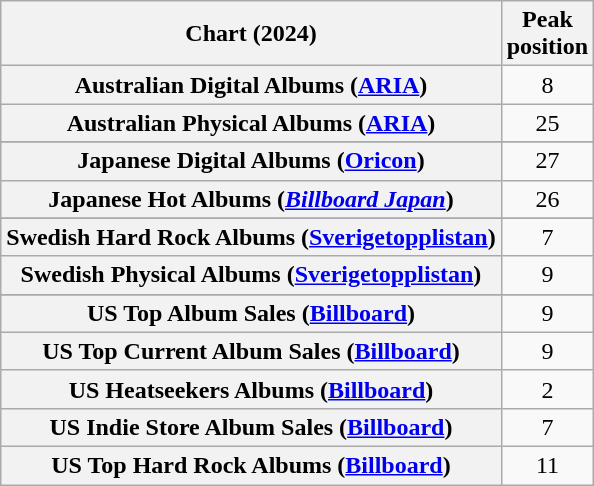<table class="wikitable sortable plainrowheaders" style="text-align:center">
<tr>
<th scope="col">Chart (2024)</th>
<th scope="col">Peak<br>position</th>
</tr>
<tr>
<th scope="row">Australian Digital Albums (<a href='#'>ARIA</a>)</th>
<td>8</td>
</tr>
<tr>
<th scope="row">Australian Physical Albums (<a href='#'>ARIA</a>)</th>
<td>25</td>
</tr>
<tr>
</tr>
<tr>
</tr>
<tr>
</tr>
<tr>
</tr>
<tr>
</tr>
<tr>
</tr>
<tr>
</tr>
<tr>
</tr>
<tr>
<th scope="row">Japanese Digital Albums (<a href='#'>Oricon</a>)</th>
<td>27</td>
</tr>
<tr>
<th scope="row">Japanese Hot Albums (<em><a href='#'>Billboard Japan</a></em>)</th>
<td>26</td>
</tr>
<tr>
</tr>
<tr>
</tr>
<tr>
<th scope="row">Swedish Hard Rock Albums (<a href='#'>Sverigetopplistan</a>)</th>
<td>7</td>
</tr>
<tr>
<th scope="row">Swedish Physical Albums (<a href='#'>Sverigetopplistan</a>)</th>
<td>9</td>
</tr>
<tr>
</tr>
<tr>
</tr>
<tr>
</tr>
<tr>
</tr>
<tr>
<th scope="row">US Top Album Sales (<a href='#'>Billboard</a>)</th>
<td>9</td>
</tr>
<tr>
<th scope="row">US Top Current Album Sales (<a href='#'>Billboard</a>)</th>
<td>9</td>
</tr>
<tr>
<th scope="row">US Heatseekers Albums (<a href='#'>Billboard</a>)</th>
<td>2</td>
</tr>
<tr>
<th scope="row">US Indie Store Album Sales (<a href='#'>Billboard</a>)</th>
<td>7</td>
</tr>
<tr>
<th scope="row">US Top Hard Rock Albums (<a href='#'>Billboard</a>)</th>
<td>11</td>
</tr>
</table>
